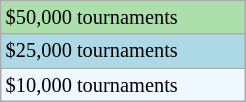<table class="wikitable" style="font-size:85%;" width=13%>
<tr style="background:#addfad;">
<td>$50,000 tournaments</td>
</tr>
<tr style="background:lightblue;">
<td>$25,000 tournaments</td>
</tr>
<tr style="background:#f0f8ff;">
<td>$10,000 tournaments</td>
</tr>
</table>
